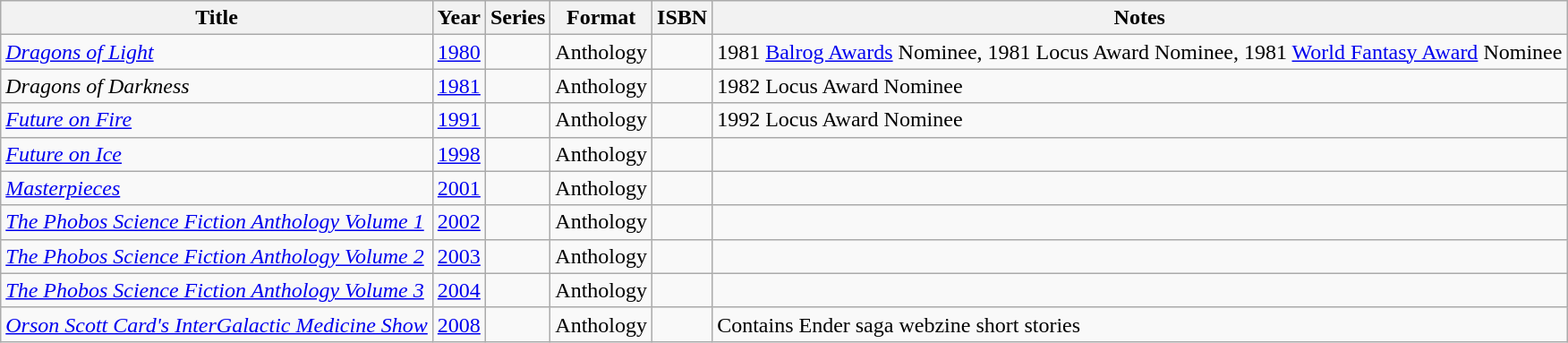<table class="wikitable sortable">
<tr>
<th>Title</th>
<th>Year</th>
<th>Series</th>
<th>Format</th>
<th>ISBN</th>
<th class="unsortable">Notes</th>
</tr>
<tr>
<td><em><a href='#'>Dragons of Light</a></em></td>
<td><a href='#'>1980</a></td>
<td></td>
<td>Anthology</td>
<td></td>
<td>1981 <a href='#'>Balrog Awards</a> Nominee, 1981 Locus Award Nominee, 1981 <a href='#'>World Fantasy Award</a> Nominee</td>
</tr>
<tr>
<td><em>Dragons of Darkness</em></td>
<td><a href='#'>1981</a></td>
<td></td>
<td>Anthology</td>
<td></td>
<td>1982 Locus Award Nominee</td>
</tr>
<tr>
<td><em><a href='#'>Future on Fire</a></em></td>
<td><a href='#'>1991</a></td>
<td></td>
<td>Anthology</td>
<td></td>
<td>1992 Locus Award Nominee</td>
</tr>
<tr>
<td><em><a href='#'>Future on Ice</a></em></td>
<td><a href='#'>1998</a></td>
<td></td>
<td>Anthology</td>
<td></td>
<td></td>
</tr>
<tr>
<td><em><a href='#'>Masterpieces</a></em></td>
<td><a href='#'>2001</a></td>
<td></td>
<td>Anthology</td>
<td></td>
<td></td>
</tr>
<tr>
<td><em><a href='#'>The Phobos Science Fiction Anthology Volume 1</a></em></td>
<td><a href='#'>2002</a></td>
<td></td>
<td>Anthology</td>
<td></td>
<td></td>
</tr>
<tr>
<td><em><a href='#'>The Phobos Science Fiction Anthology Volume 2</a></em></td>
<td><a href='#'>2003</a></td>
<td></td>
<td>Anthology</td>
<td></td>
<td></td>
</tr>
<tr>
<td><em><a href='#'>The Phobos Science Fiction Anthology Volume 3</a></em></td>
<td><a href='#'>2004</a></td>
<td></td>
<td>Anthology</td>
<td></td>
<td></td>
</tr>
<tr>
<td><em><a href='#'>Orson Scott Card's InterGalactic Medicine Show</a></em></td>
<td><a href='#'>2008</a></td>
<td></td>
<td>Anthology</td>
<td></td>
<td>Contains Ender saga webzine short stories</td>
</tr>
</table>
